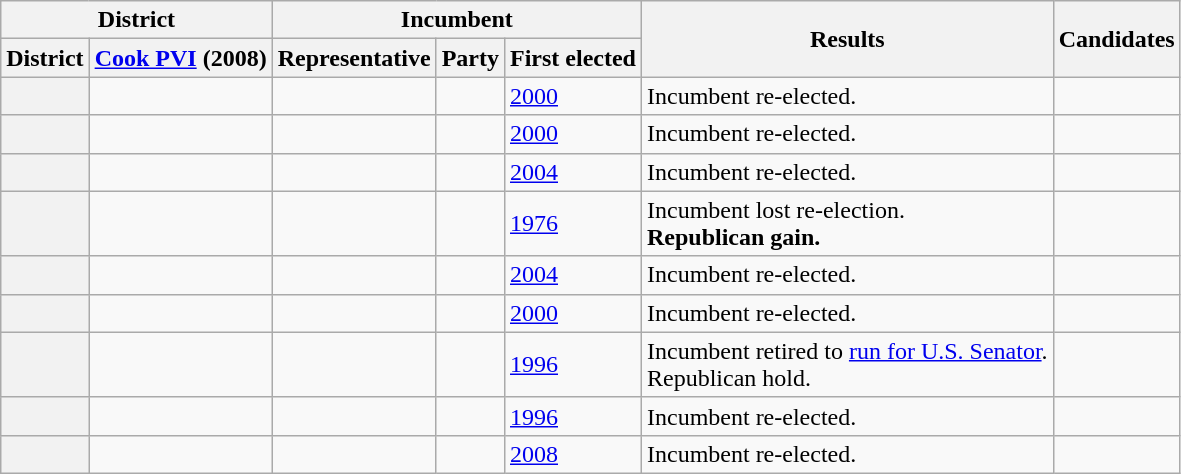<table class="wikitable sortable">
<tr>
<th colspan=2>District</th>
<th colspan=3>Incumbent</th>
<th rowspan=2>Results</th>
<th rowspan=2>Candidates</th>
</tr>
<tr valign=bottom>
<th>District</th>
<th><a href='#'>Cook PVI</a> (2008)</th>
<th>Representative</th>
<th>Party</th>
<th>First elected</th>
</tr>
<tr>
<th></th>
<td></td>
<td></td>
<td></td>
<td><a href='#'>2000</a></td>
<td>Incumbent re-elected.</td>
<td nowrap></td>
</tr>
<tr>
<th></th>
<td></td>
<td></td>
<td></td>
<td><a href='#'>2000</a></td>
<td>Incumbent re-elected.</td>
<td nowrap></td>
</tr>
<tr>
<th></th>
<td></td>
<td></td>
<td></td>
<td><a href='#'>2004</a></td>
<td>Incumbent re-elected.</td>
<td nowrap></td>
</tr>
<tr>
<th></th>
<td></td>
<td></td>
<td></td>
<td><a href='#'>1976</a></td>
<td>Incumbent lost re-election.<br><strong>Republican gain.</strong></td>
<td nowrap></td>
</tr>
<tr>
<th></th>
<td></td>
<td></td>
<td></td>
<td><a href='#'>2004</a></td>
<td>Incumbent re-elected.</td>
<td nowrap></td>
</tr>
<tr>
<th></th>
<td></td>
<td></td>
<td></td>
<td><a href='#'>2000</a></td>
<td>Incumbent re-elected.</td>
<td nowrap></td>
</tr>
<tr>
<th></th>
<td></td>
<td></td>
<td></td>
<td><a href='#'>1996</a></td>
<td>Incumbent retired to <a href='#'>run for U.S. Senator</a>.<br>Republican hold.</td>
<td nowrap></td>
</tr>
<tr>
<th></th>
<td></td>
<td></td>
<td></td>
<td><a href='#'>1996</a></td>
<td>Incumbent re-elected.</td>
<td nowrap></td>
</tr>
<tr>
<th></th>
<td></td>
<td></td>
<td></td>
<td><a href='#'>2008</a></td>
<td>Incumbent re-elected.</td>
<td nowrap></td>
</tr>
</table>
